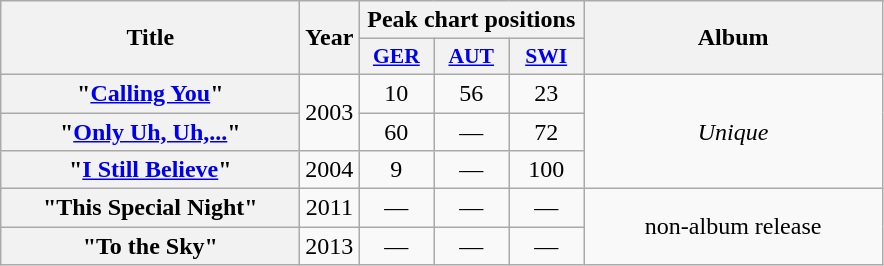<table class="wikitable plainrowheaders" style="text-align:center;">
<tr>
<th scope="col" rowspan="2" style="width:12em;">Title</th>
<th scope="col" rowspan="2">Year</th>
<th scope="col" colspan="3">Peak chart positions</th>
<th scope="col" rowspan="2" style="width:12em;">Album</th>
</tr>
<tr>
<th scope="col" style="width:3em;font-size:90%;"><a href='#'>GER</a><br></th>
<th scope="col" style="width:3em;font-size:90%;"><a href='#'>AUT</a><br></th>
<th scope="col" style="width:3em;font-size:90%;"><a href='#'>SWI</a><br></th>
</tr>
<tr>
<th scope="row">"<a href='#'>Calling You</a>"</th>
<td rowspan="2">2003</td>
<td>10</td>
<td>56</td>
<td>23</td>
<td rowspan="3"><em>Unique</em></td>
</tr>
<tr>
<th scope="row">"<a href='#'>Only Uh, Uh,...</a>"</th>
<td>60</td>
<td>—</td>
<td>72</td>
</tr>
<tr>
<th scope="row">"<a href='#'>I Still Believe</a>"</th>
<td>2004</td>
<td>9</td>
<td>—</td>
<td>100</td>
</tr>
<tr>
<th scope="row">"This Special Night"</th>
<td>2011</td>
<td>—</td>
<td>—</td>
<td>—</td>
<td rowspan="2">non-album release</td>
</tr>
<tr>
<th scope="row">"To the Sky"</th>
<td>2013</td>
<td>—</td>
<td>—</td>
<td>—</td>
</tr>
</table>
